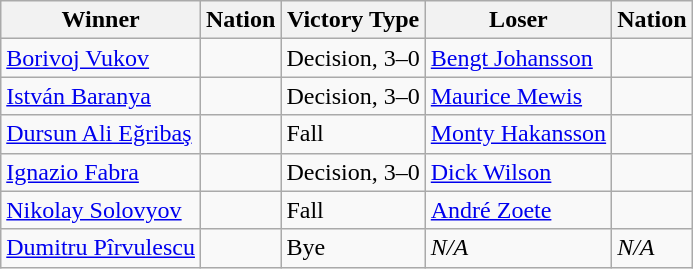<table class="wikitable sortable" style="text-align:left;">
<tr>
<th>Winner</th>
<th>Nation</th>
<th>Victory Type</th>
<th>Loser</th>
<th>Nation</th>
</tr>
<tr>
<td><a href='#'>Borivoj Vukov</a></td>
<td></td>
<td>Decision, 3–0</td>
<td><a href='#'>Bengt Johansson</a></td>
<td></td>
</tr>
<tr>
<td><a href='#'>István Baranya</a></td>
<td></td>
<td>Decision, 3–0</td>
<td><a href='#'>Maurice Mewis</a></td>
<td></td>
</tr>
<tr>
<td><a href='#'>Dursun Ali Eğribaş</a></td>
<td></td>
<td>Fall</td>
<td><a href='#'>Monty Hakansson</a></td>
<td></td>
</tr>
<tr>
<td><a href='#'>Ignazio Fabra</a></td>
<td></td>
<td>Decision, 3–0</td>
<td><a href='#'>Dick Wilson</a></td>
<td></td>
</tr>
<tr>
<td><a href='#'>Nikolay Solovyov</a></td>
<td></td>
<td>Fall</td>
<td><a href='#'>André Zoete</a></td>
<td></td>
</tr>
<tr>
<td><a href='#'>Dumitru Pîrvulescu</a></td>
<td></td>
<td>Bye</td>
<td><em>N/A</em></td>
<td><em>N/A</em></td>
</tr>
</table>
